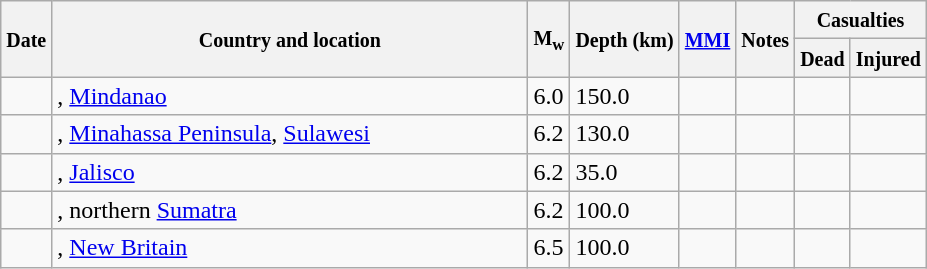<table class="wikitable sortable sort-under" style="border:1px black; margin-left:1em;">
<tr>
<th rowspan="2"><small>Date</small></th>
<th rowspan="2" style="width: 310px"><small>Country and location</small></th>
<th rowspan="2"><small>M<sub>w</sub></small></th>
<th rowspan="2"><small>Depth (km)</small></th>
<th rowspan="2"><small><a href='#'>MMI</a></small></th>
<th rowspan="2" class="unsortable"><small>Notes</small></th>
<th colspan="2"><small>Casualties</small></th>
</tr>
<tr>
<th><small>Dead</small></th>
<th><small>Injured</small></th>
</tr>
<tr>
<td></td>
<td>, <a href='#'>Mindanao</a></td>
<td>6.0</td>
<td>150.0</td>
<td></td>
<td></td>
<td></td>
<td></td>
</tr>
<tr>
<td></td>
<td>, <a href='#'>Minahassa Peninsula</a>, <a href='#'>Sulawesi</a></td>
<td>6.2</td>
<td>130.0</td>
<td></td>
<td></td>
<td></td>
<td></td>
</tr>
<tr>
<td></td>
<td>, <a href='#'>Jalisco</a></td>
<td>6.2</td>
<td>35.0</td>
<td></td>
<td></td>
<td></td>
<td></td>
</tr>
<tr>
<td></td>
<td>, northern <a href='#'>Sumatra</a></td>
<td>6.2</td>
<td>100.0</td>
<td></td>
<td></td>
<td></td>
<td></td>
</tr>
<tr>
<td></td>
<td>, <a href='#'>New Britain</a></td>
<td>6.5</td>
<td>100.0</td>
<td></td>
<td></td>
<td></td>
<td></td>
</tr>
</table>
